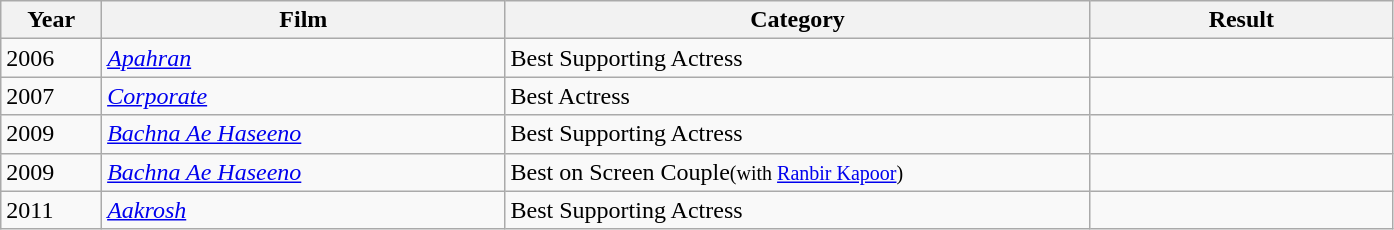<table class="wikitable sortable plainrowheaders">
<tr>
<th width=5%>Year</th>
<th width=20%>Film</th>
<th width=29%>Category</th>
<th width=15%>Result</th>
</tr>
<tr>
<td>2006</td>
<td><em><a href='#'>Apahran</a></em></td>
<td>Best Supporting Actress</td>
<td></td>
</tr>
<tr>
<td>2007</td>
<td><em><a href='#'>Corporate</a></em></td>
<td>Best Actress</td>
<td></td>
</tr>
<tr>
<td>2009</td>
<td><em><a href='#'>Bachna Ae Haseeno</a> </em></td>
<td>Best Supporting Actress</td>
<td></td>
</tr>
<tr>
<td>2009</td>
<td><em><a href='#'>Bachna Ae Haseeno</a> </em></td>
<td>Best on Screen Couple<small>(with <a href='#'>Ranbir Kapoor</a>)</small></td>
<td></td>
</tr>
<tr>
<td>2011</td>
<td><em><a href='#'>Aakrosh</a> </em></td>
<td>Best Supporting Actress</td>
<td></td>
</tr>
</table>
